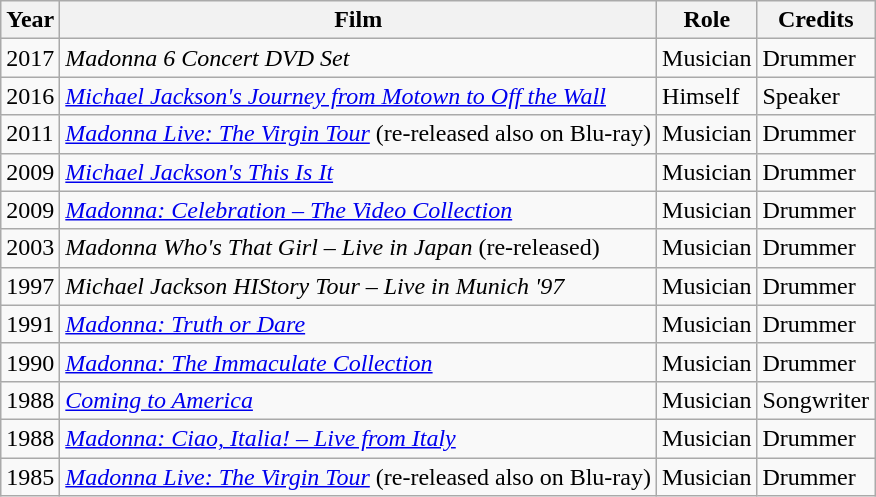<table class="wikitable">
<tr>
<th>Year</th>
<th>Film</th>
<th>Role</th>
<th>Credits</th>
</tr>
<tr>
<td>2017</td>
<td><em>Madonna 6 Concert DVD Set</em></td>
<td>Musician</td>
<td>Drummer</td>
</tr>
<tr>
<td>2016</td>
<td><em><a href='#'>Michael Jackson's Journey from Motown to Off the Wall</a></em></td>
<td>Himself</td>
<td>Speaker</td>
</tr>
<tr>
<td>2011</td>
<td><em><a href='#'>Madonna Live: The Virgin Tour</a></em> (re-released also on Blu-ray)</td>
<td>Musician</td>
<td>Drummer</td>
</tr>
<tr>
<td>2009</td>
<td><em><a href='#'>Michael Jackson's This Is It</a></em></td>
<td>Musician</td>
<td>Drummer</td>
</tr>
<tr>
<td>2009</td>
<td><em><a href='#'>Madonna: Celebration – The Video Collection</a></em></td>
<td>Musician</td>
<td>Drummer</td>
</tr>
<tr>
<td>2003</td>
<td><em>Madonna Who's That Girl – Live in Japan</em> (re-released)</td>
<td>Musician</td>
<td>Drummer</td>
</tr>
<tr>
<td>1997</td>
<td><em>Michael Jackson HIStory Tour – Live in Munich '97</em></td>
<td>Musician</td>
<td>Drummer</td>
</tr>
<tr>
<td>1991</td>
<td><em><a href='#'>Madonna: Truth or Dare</a></em></td>
<td>Musician</td>
<td>Drummer</td>
</tr>
<tr>
<td>1990</td>
<td><em><a href='#'>Madonna: The Immaculate Collection</a></em></td>
<td>Musician</td>
<td>Drummer</td>
</tr>
<tr>
<td>1988</td>
<td><em><a href='#'>Coming to America</a></em></td>
<td>Musician</td>
<td>Songwriter</td>
</tr>
<tr>
<td>1988</td>
<td><em><a href='#'>Madonna: Ciao, Italia! – Live from Italy</a></em></td>
<td>Musician</td>
<td>Drummer</td>
</tr>
<tr>
<td>1985</td>
<td><em><a href='#'>Madonna Live: The Virgin Tour</a></em> (re-released also on Blu-ray)</td>
<td>Musician</td>
<td>Drummer</td>
</tr>
</table>
